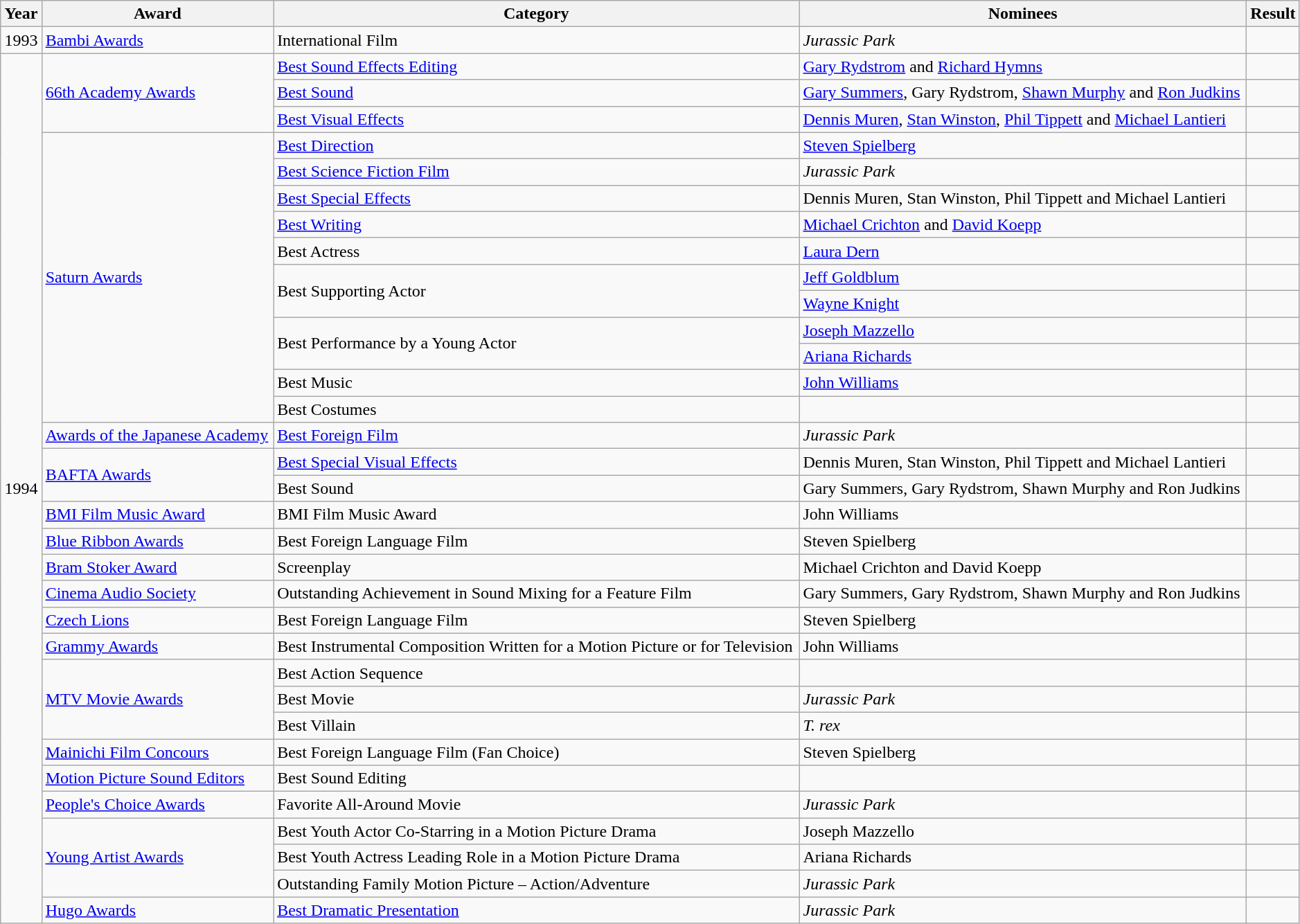<table class="wikitable sortable" style="width:99%;">
<tr>
<th class="unsortable;">Year</th>
<th>Award</th>
<th>Category</th>
<th>Nominees</th>
<th>Result</th>
</tr>
<tr>
<td style="text-align:center;">1993</td>
<td><a href='#'>Bambi Awards</a></td>
<td>International Film</td>
<td><em>Jurassic Park</em></td>
<td></td>
</tr>
<tr>
<td style="text-align:center;" rowspan="33">1994</td>
<td rowspan="3"><a href='#'>66th Academy Awards</a></td>
<td><a href='#'>Best Sound Effects Editing</a></td>
<td><a href='#'>Gary Rydstrom</a> and <a href='#'>Richard Hymns</a></td>
<td></td>
</tr>
<tr>
<td><a href='#'>Best Sound</a></td>
<td><a href='#'>Gary Summers</a>, Gary Rydstrom, <a href='#'>Shawn Murphy</a> and <a href='#'>Ron Judkins</a></td>
<td></td>
</tr>
<tr>
<td><a href='#'>Best Visual Effects</a></td>
<td><a href='#'>Dennis Muren</a>, <a href='#'>Stan Winston</a>, <a href='#'>Phil Tippett</a> and <a href='#'>Michael Lantieri</a></td>
<td></td>
</tr>
<tr>
<td rowspan="11"><a href='#'>Saturn Awards</a></td>
<td><a href='#'>Best Direction</a></td>
<td><a href='#'>Steven Spielberg</a></td>
<td></td>
</tr>
<tr>
<td><a href='#'>Best Science Fiction Film</a></td>
<td><em>Jurassic Park</em></td>
<td></td>
</tr>
<tr>
<td><a href='#'>Best Special Effects</a></td>
<td>Dennis Muren, Stan Winston, Phil Tippett and Michael Lantieri</td>
<td></td>
</tr>
<tr>
<td><a href='#'>Best Writing</a></td>
<td><a href='#'>Michael Crichton</a> and <a href='#'>David Koepp</a></td>
<td></td>
</tr>
<tr>
<td>Best Actress</td>
<td><a href='#'>Laura Dern</a></td>
<td></td>
</tr>
<tr>
<td rowspan="2">Best Supporting Actor</td>
<td><a href='#'>Jeff Goldblum</a></td>
<td></td>
</tr>
<tr>
<td><a href='#'>Wayne Knight</a></td>
<td></td>
</tr>
<tr>
<td rowspan="2">Best Performance by a Young Actor</td>
<td><a href='#'>Joseph Mazzello</a></td>
<td></td>
</tr>
<tr>
<td><a href='#'>Ariana Richards</a></td>
<td></td>
</tr>
<tr>
<td>Best Music</td>
<td><a href='#'>John Williams</a></td>
<td></td>
</tr>
<tr>
<td>Best Costumes</td>
<td></td>
<td></td>
</tr>
<tr>
<td><a href='#'>Awards of the Japanese Academy</a></td>
<td><a href='#'>Best Foreign Film</a></td>
<td><em>Jurassic Park</em></td>
<td></td>
</tr>
<tr>
<td rowspan="2"><a href='#'>BAFTA Awards</a></td>
<td><a href='#'>Best Special Visual Effects</a></td>
<td>Dennis Muren, Stan Winston, Phil Tippett and Michael Lantieri</td>
<td></td>
</tr>
<tr>
<td>Best Sound</td>
<td>Gary Summers, Gary Rydstrom, Shawn Murphy and Ron Judkins</td>
<td></td>
</tr>
<tr>
<td><a href='#'>BMI Film Music Award</a></td>
<td>BMI Film Music Award</td>
<td>John Williams</td>
<td></td>
</tr>
<tr>
<td><a href='#'>Blue Ribbon Awards</a></td>
<td>Best Foreign Language Film</td>
<td>Steven Spielberg</td>
<td></td>
</tr>
<tr>
<td><a href='#'>Bram Stoker Award</a></td>
<td>Screenplay</td>
<td>Michael Crichton and David Koepp</td>
<td></td>
</tr>
<tr>
<td><a href='#'>Cinema Audio Society</a></td>
<td>Outstanding Achievement in Sound Mixing for a Feature Film</td>
<td>Gary Summers, Gary Rydstrom, Shawn Murphy and Ron Judkins</td>
<td></td>
</tr>
<tr>
<td><a href='#'>Czech Lions</a></td>
<td>Best Foreign Language Film</td>
<td>Steven Spielberg</td>
<td></td>
</tr>
<tr>
<td><a href='#'>Grammy Awards</a></td>
<td>Best Instrumental Composition Written for a Motion Picture or for Television</td>
<td>John Williams</td>
<td></td>
</tr>
<tr>
<td rowspan="3"><a href='#'>MTV Movie Awards</a></td>
<td>Best Action Sequence</td>
<td></td>
<td></td>
</tr>
<tr>
<td>Best Movie</td>
<td><em>Jurassic Park</em></td>
<td></td>
</tr>
<tr>
<td>Best Villain</td>
<td><em>T. rex</em></td>
<td></td>
</tr>
<tr>
<td><a href='#'>Mainichi Film Concours</a></td>
<td>Best Foreign Language Film (Fan Choice)</td>
<td>Steven Spielberg</td>
<td></td>
</tr>
<tr>
<td><a href='#'>Motion Picture Sound Editors</a></td>
<td>Best Sound Editing</td>
<td></td>
<td></td>
</tr>
<tr>
<td><a href='#'>People's Choice Awards</a></td>
<td>Favorite All-Around Movie</td>
<td><em>Jurassic Park</em></td>
<td></td>
</tr>
<tr>
<td rowspan="3"><a href='#'>Young Artist Awards</a></td>
<td>Best Youth Actor Co-Starring in a Motion Picture Drama</td>
<td>Joseph Mazzello</td>
<td></td>
</tr>
<tr>
<td>Best Youth Actress Leading Role in a Motion Picture Drama</td>
<td>Ariana Richards</td>
<td></td>
</tr>
<tr>
<td>Outstanding Family Motion Picture – Action/Adventure</td>
<td><em>Jurassic Park</em></td>
<td></td>
</tr>
<tr>
<td><a href='#'>Hugo Awards</a></td>
<td><a href='#'>Best Dramatic Presentation</a></td>
<td><em>Jurassic Park</em></td>
<td></td>
</tr>
</table>
